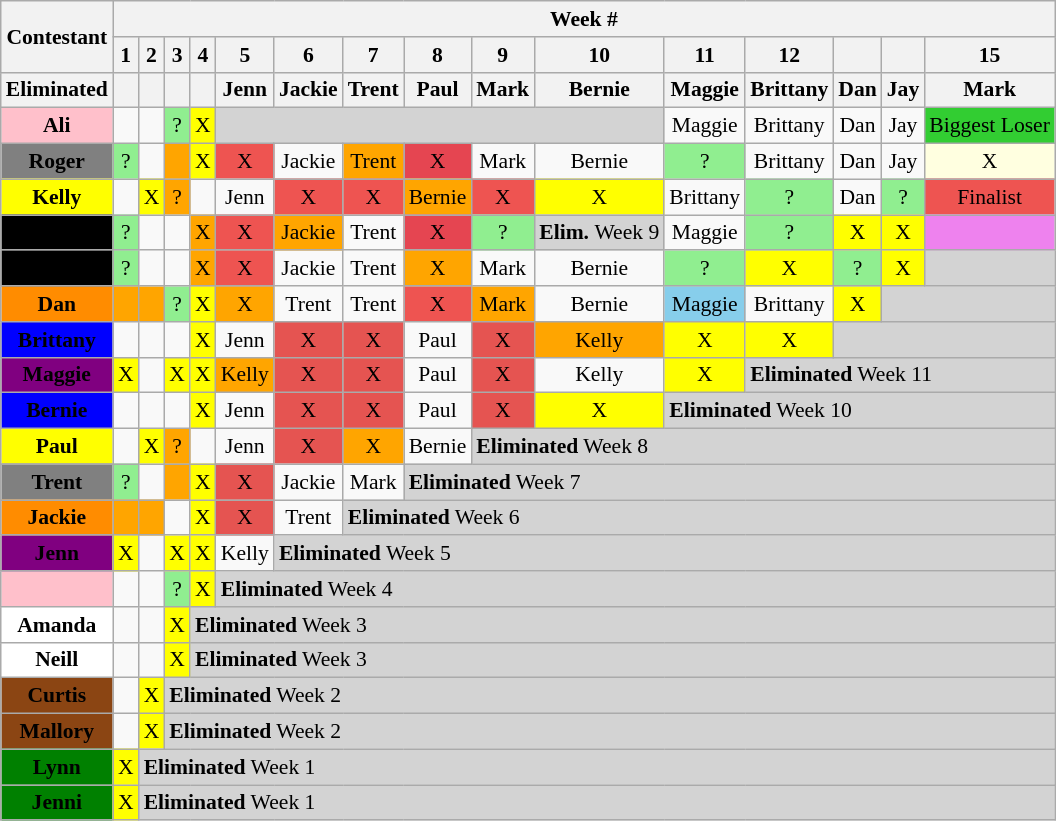<table class="wikitable" style="text-align:center; font-size:90%; line-height:17px">
<tr>
<th rowspan="2">Contestant</th>
<th colspan="15">Week #</th>
</tr>
<tr>
<th>1</th>
<th>2</th>
<th>3</th>
<th>4</th>
<th>5</th>
<th>6</th>
<th>7</th>
<th>8</th>
<th>9</th>
<th>10</th>
<th>11</th>
<th>12</th>
<th></th>
<th></th>
<th>15</th>
</tr>
<tr>
<th>Eliminated</th>
<th></th>
<th></th>
<th></th>
<th></th>
<th>Jenn</th>
<th>Jackie</th>
<th>Trent</th>
<th>Paul</th>
<th>Mark</th>
<th>Bernie</th>
<th>Maggie</th>
<th>Brittany</th>
<th>Dan</th>
<th>Jay</th>
<th>Mark</th>
</tr>
<tr>
<td bgcolor="pink"><strong>Ali</strong></td>
<td></td>
<td></td>
<td bgcolor="lightgreen">?</td>
<td bgcolor="yellow">X</td>
<td bgcolor="lightgrey" align="left" colspan=6></td>
<td>Maggie</td>
<td>Brittany</td>
<td>Dan</td>
<td>Jay</td>
<td bgcolor="limegreen">Biggest Loser</td>
</tr>
<tr>
<td bgcolor="gray"><strong>Roger</strong></td>
<td bgcolor="lightgreen">?</td>
<td></td>
<td bgcolor="orange"></td>
<td bgcolor="yellow">X</td>
<td bgcolor="#EE5451">X</td>
<td>Jackie</td>
<td bgcolor="orange">Trent</td>
<td bgcolor="#E54551">X</td>
<td>Mark</td>
<td>Bernie</td>
<td bgcolor="lightgreen">?</td>
<td>Brittany</td>
<td>Dan</td>
<td>Jay</td>
<td bgcolor="lightyellow">X</td>
</tr>
<tr>
<td bgcolor="yellow"><span><strong>Kelly</strong></span></td>
<td></td>
<td bgcolor="yellow">X</td>
<td bgcolor="orange">?</td>
<td></td>
<td>Jenn</td>
<td bgcolor="#EE5451">X</td>
<td bgcolor="#EE5451">X</td>
<td bgcolor="orange">Bernie</td>
<td bgcolor="#EE5451">X</td>
<td bgcolor="yellow">X</td>
<td>Brittany</td>
<td bgcolor="lightgreen">?</td>
<td>Dan</td>
<td bgcolor="lightgreen">?</td>
<td bgcolor="#EE5451">Finalist</td>
</tr>
<tr>
<td bgcolor="black"><span><strong>Mark</strong></span></td>
<td bgcolor="lightgreen">?</td>
<td></td>
<td></td>
<td bgcolor="orange">X</td>
<td bgcolor="#EE5451">X</td>
<td bgcolor="orange">Jackie</td>
<td>Trent</td>
<td bgcolor="#E54551">X</td>
<td bgcolor="lightgreen">?</td>
<td bgcolor="lightgrey" align="left"><strong>Elim. </strong>Week 9</td>
<td>Maggie</td>
<td bgcolor="lightgreen">?</td>
<td bgcolor="yellow">X</td>
<td bgcolor="yellow">X</td>
<td bgcolor="violet" align="left"></td>
</tr>
<tr>
<td bgcolor="black"><span><strong>Jay</strong></span></td>
<td bgcolor="lightgreen">?</td>
<td></td>
<td></td>
<td bgcolor="orange">X</td>
<td bgcolor="#EE5451">X</td>
<td>Jackie</td>
<td>Trent</td>
<td bgcolor="orange">X</td>
<td>Mark</td>
<td>Bernie</td>
<td bgcolor="lightgreen">?</td>
<td bgcolor="yellow">X</td>
<td bgcolor="lightgreen">?</td>
<td bgcolor="yellow">X</td>
<td align="left" bgcolor="lightgrey"></td>
</tr>
<tr>
<td bgcolor="darkorange"><span><strong>Dan</strong></span></td>
<td bgcolor="orange"></td>
<td bgcolor="orange"></td>
<td bgcolor="lightgreen">?</td>
<td bgcolor="yellow">X</td>
<td bgcolor="orange">X</td>
<td>Trent</td>
<td>Trent</td>
<td bgcolor="#EE5451">X</td>
<td bgcolor="orange">Mark</td>
<td>Bernie</td>
<td bgcolor="skyblue">Maggie</td>
<td>Brittany</td>
<td bgcolor="yellow">X</td>
<td align="left" bgcolor="lightgrey" colspan=2></td>
</tr>
<tr>
<td bgcolor="blue"><span><strong>Brittany</strong></span></td>
<td></td>
<td></td>
<td></td>
<td bgcolor="yellow">X</td>
<td>Jenn</td>
<td bgcolor="#E55451">X</td>
<td bgcolor="#E55451">X</td>
<td>Paul</td>
<td bgcolor="#E55451">X</td>
<td bgcolor="orange">Kelly</td>
<td bgcolor="yellow">X</td>
<td bgcolor="yellow">X</td>
<td align="left" bgcolor="lightgrey" colspan=3></td>
</tr>
<tr>
<td bgcolor="purple"><span><strong>Maggie</strong></span></td>
<td bgcolor="yellow">X</td>
<td></td>
<td bgcolor="yellow">X</td>
<td bgcolor="yellow">X</td>
<td bgcolor="orange">Kelly</td>
<td bgcolor="#E55451">X</td>
<td bgcolor="E55451">X</td>
<td>Paul</td>
<td bgcolor="#E55451">X</td>
<td>Kelly</td>
<td bgcolor="yellow">X</td>
<td align="left" bgcolor="lightgrey" colspan=4><strong>Eliminated</strong> Week 11</td>
</tr>
<tr>
<td bgcolor="blue"><span><strong>Bernie</strong></span></td>
<td></td>
<td></td>
<td></td>
<td bgcolor="yellow">X</td>
<td>Jenn</td>
<td bgcolor="#E55451">X</td>
<td bgcolor="#E55451">X</td>
<td>Paul</td>
<td bgcolor="#E55451">X</td>
<td bgcolor="yellow">X</td>
<td bgcolor="lightgrey" align="left" colspan=5><strong>Eliminated</strong> Week 10</td>
</tr>
<tr>
<td bgcolor="yellow"><span><strong>Paul</strong></span></td>
<td></td>
<td bgcolor="yellow">X</td>
<td bgcolor="orange">?</td>
<td></td>
<td>Jenn</td>
<td bgcolor="E55451">X</td>
<td bgcolor="orange">X</td>
<td>Bernie</td>
<td bgcolor="lightgrey" align="left" colspan=7><strong>Eliminated</strong> Week 8</td>
</tr>
<tr>
<td bgcolor="gray"><strong>Trent</strong></td>
<td bgcolor="lightgreen">?</td>
<td></td>
<td bgcolor="orange"></td>
<td bgcolor="yellow">X</td>
<td bgcolor="#E55451">X</td>
<td>Jackie</td>
<td>Mark</td>
<td bgcolor="lightgrey" align="left" colspan=8><strong>Eliminated</strong> Week 7</td>
</tr>
<tr>
<td bgcolor="darkorange"><span><strong>Jackie</strong></span></td>
<td bgcolor="orange"></td>
<td bgcolor="orange"></td>
<td></td>
<td bgcolor="yellow">X</td>
<td bgcolor="#E55451">X</td>
<td>Trent</td>
<td bgcolor="lightgrey" colspan=9 align="left"><strong>Eliminated</strong> Week 6</td>
</tr>
<tr>
<td bgcolor="purple"><span><strong>Jenn</strong></span></td>
<td bgcolor="yellow">X</td>
<td></td>
<td bgcolor="yellow">X</td>
<td bgcolor="yellow">X</td>
<td>Kelly</td>
<td colspan=10 bgcolor="lightgrey" align="left"><strong>Eliminated</strong> Week 5</td>
</tr>
<tr>
<td bgcolor="pink"></td>
<td></td>
<td></td>
<td bgcolor="lightgreen">?</td>
<td bgcolor="yellow">X</td>
<td colspan=11 bgcolor="lightgrey" align="left"><strong>Eliminated</strong> Week 4</td>
</tr>
<tr>
<td bgcolor="white"><strong>Amanda</strong></td>
<td></td>
<td></td>
<td bgcolor="yellow">X</td>
<td colspan=12 bgcolor="lightgrey" align="left"><strong>Eliminated</strong> Week 3</td>
</tr>
<tr>
<td bgcolor="white"><strong>Neill</strong></td>
<td></td>
<td></td>
<td bgcolor="yellow">X</td>
<td colspan=12 bgcolor="lightgrey" align="left"><strong>Eliminated</strong> Week 3</td>
</tr>
<tr>
<td bgcolor="saddlebrown"><span><strong>Curtis</strong></span></td>
<td></td>
<td bgcolor="yellow">X</td>
<td colspan=13 bgcolor="lightgrey" align="left"><strong>Eliminated</strong> Week 2</td>
</tr>
<tr>
<td bgcolor="saddlebrown"><span><strong>Mallory</strong></span></td>
<td></td>
<td bgcolor="yellow">X</td>
<td colspan=13 bgcolor="lightgrey" align="left"><strong>Eliminated</strong> Week 2</td>
</tr>
<tr>
<td bgcolor="green"><span><strong>Lynn</strong></span></td>
<td bgcolor="yellow">X</td>
<td colspan=14 align="left" bgcolor="lightgrey"><strong>Eliminated</strong> Week 1</td>
</tr>
<tr>
<td bgcolor="green"><span><strong>Jenni</strong></span></td>
<td bgcolor="yellow">X</td>
<td colspan=14 align="left" bgcolor="lightgrey"><strong>Eliminated</strong> Week 1</td>
</tr>
</table>
